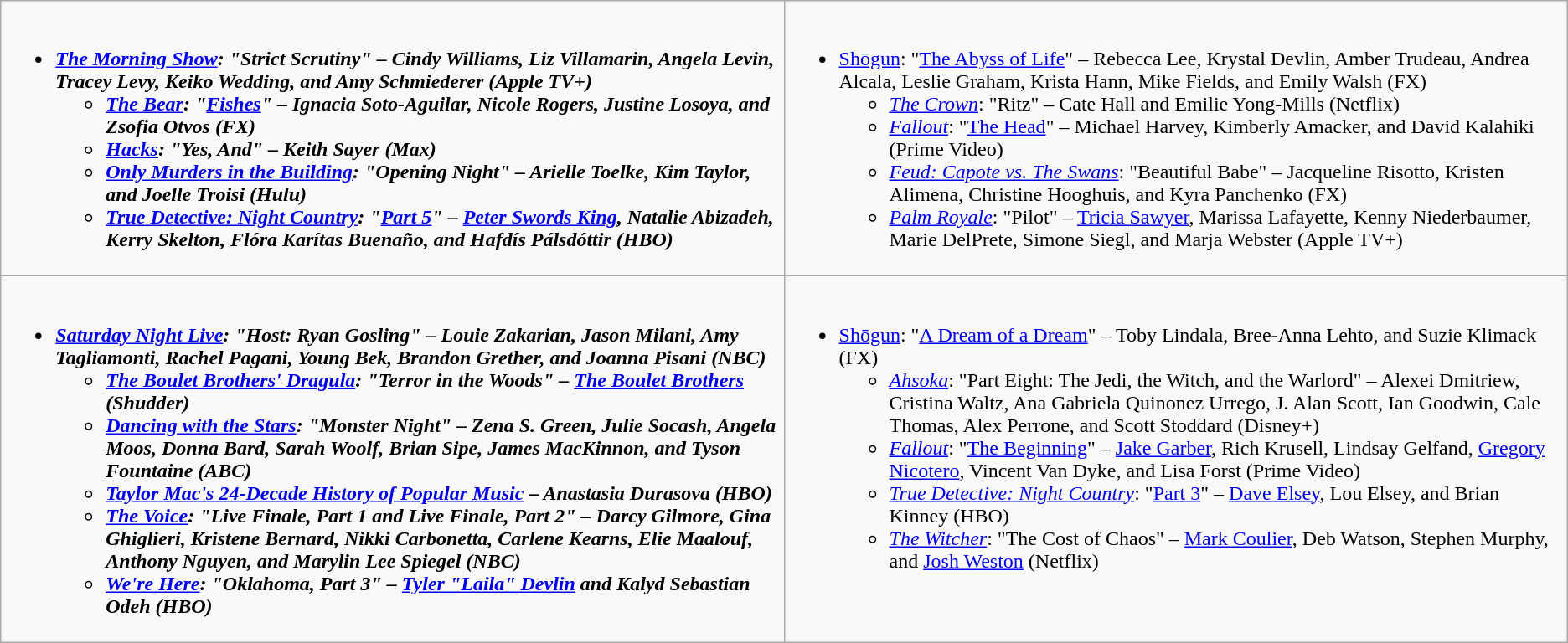<table class="wikitable">
<tr>
<td style="vertical-align:top;" width="50%"><br><ul><li><strong><em><a href='#'>The Morning Show</a><em>: "Strict Scrutiny" – Cindy Williams, Liz Villamarin, Angela Levin, Tracey Levy, Keiko Wedding, and Amy Schmiederer (Apple TV+)<strong><ul><li></em><a href='#'>The Bear</a><em>: "<a href='#'>Fishes</a>" – Ignacia Soto-Aguilar, Nicole Rogers, Justine Losoya, and Zsofia Otvos (FX)</li><li></em><a href='#'>Hacks</a><em>: "Yes, And" – Keith Sayer (Max)</li><li></em><a href='#'>Only Murders in the Building</a><em>: "Opening Night" – Arielle Toelke, Kim Taylor, and Joelle Troisi (Hulu)</li><li></em><a href='#'>True Detective: Night Country</a><em>: "<a href='#'>Part 5</a>" – <a href='#'>Peter Swords King</a>, Natalie Abizadeh, Kerry Skelton, Flóra Karítas Buenaño, and Hafdís Pálsdóttir (HBO)</li></ul></li></ul></td>
<td style="vertical-align:top;" width="50%"><br><ul><li></em></strong><a href='#'>Shōgun</a></em>: "<a href='#'>The Abyss of Life</a>" – Rebecca Lee, Krystal Devlin, Amber Trudeau, Andrea Alcala, Leslie Graham, Krista Hann, Mike Fields, and Emily Walsh (FX)</strong><ul><li><em><a href='#'>The Crown</a></em>: "Ritz" – Cate Hall and Emilie Yong-Mills (Netflix)</li><li><em><a href='#'>Fallout</a></em>: "<a href='#'>The Head</a>" – Michael Harvey, Kimberly Amacker, and David Kalahiki (Prime Video)</li><li><em><a href='#'>Feud: Capote vs. The Swans</a></em>: "Beautiful Babe" – Jacqueline Risotto, Kristen Alimena, Christine Hooghuis, and Kyra Panchenko (FX)</li><li><em><a href='#'>Palm Royale</a></em>: "Pilot" – <a href='#'>Tricia Sawyer</a>, Marissa Lafayette, Kenny Niederbaumer, Marie DelPrete, Simone Siegl, and Marja Webster (Apple TV+)</li></ul></li></ul></td>
</tr>
<tr>
<td style="vertical-align:top;" width="50%"><br><ul><li><strong><em><a href='#'>Saturday Night Live</a><em>: "Host: Ryan Gosling" – Louie Zakarian, Jason Milani, Amy Tagliamonti, Rachel Pagani, Young Bek, Brandon Grether, and Joanna Pisani (NBC)<strong><ul><li></em><a href='#'>The Boulet Brothers' Dragula</a><em>: "Terror in the Woods" – <a href='#'>The Boulet Brothers</a> (Shudder)</li><li></em><a href='#'>Dancing with the Stars</a><em>: "Monster Night" – Zena S. Green, Julie Socash, Angela Moos, Donna Bard, Sarah Woolf, Brian Sipe, James MacKinnon, and Tyson Fountaine (ABC)</li><li></em><a href='#'>Taylor Mac's 24-Decade History of Popular Music</a><em> – Anastasia Durasova (HBO)</li><li></em><a href='#'>The Voice</a><em>: "Live Finale, Part 1 and Live Finale, Part 2" – Darcy Gilmore, Gina Ghiglieri, Kristene Bernard, Nikki Carbonetta, Carlene Kearns, Elie Maalouf, Anthony Nguyen, and Marylin Lee Spiegel (NBC)</li><li></em><a href='#'>We're Here</a><em>: "Oklahoma, Part 3" – <a href='#'>Tyler "Laila" Devlin</a> and Kalyd Sebastian Odeh (HBO)</li></ul></li></ul></td>
<td style="vertical-align:top;" width="50%"><br><ul><li></em></strong><a href='#'>Shōgun</a></em>: "<a href='#'>A Dream of a Dream</a>" – Toby Lindala, Bree-Anna Lehto, and Suzie Klimack (FX)</strong><ul><li><em><a href='#'>Ahsoka</a></em>: "Part Eight: The Jedi, the Witch, and the Warlord" – Alexei Dmitriew, Cristina Waltz, Ana Gabriela Quinonez Urrego, J. Alan Scott, Ian Goodwin, Cale Thomas, Alex Perrone, and Scott Stoddard (Disney+)</li><li><em><a href='#'>Fallout</a></em>: "<a href='#'>The Beginning</a>" – <a href='#'>Jake Garber</a>, Rich Krusell, Lindsay Gelfand, <a href='#'>Gregory Nicotero</a>, Vincent Van Dyke, and Lisa Forst (Prime Video)</li><li><em><a href='#'>True Detective: Night Country</a></em>: "<a href='#'>Part 3</a>" – <a href='#'>Dave Elsey</a>, Lou Elsey, and Brian Kinney (HBO)</li><li><em><a href='#'>The Witcher</a></em>: "The Cost of Chaos" – <a href='#'>Mark Coulier</a>, Deb Watson, Stephen Murphy, and <a href='#'>Josh Weston</a> (Netflix)</li></ul></li></ul></td>
</tr>
</table>
